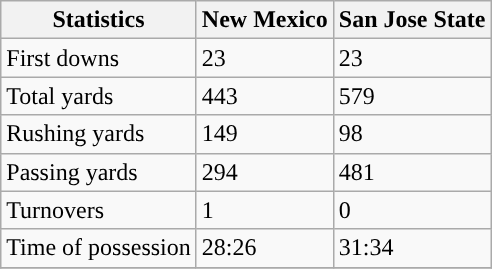<table class="wikitable">
<tr>
<th>Statistics</th>
<th>New Mexico</th>
<th>San Jose State</th>
</tr>
<tr>
<td>First downs</td>
<td>23</td>
<td>23</td>
</tr>
<tr>
<td>Total yards</td>
<td>443</td>
<td>579</td>
</tr>
<tr>
<td>Rushing yards</td>
<td>149</td>
<td>98</td>
</tr>
<tr>
<td>Passing yards</td>
<td>294</td>
<td>481</td>
</tr>
<tr>
<td>Turnovers</td>
<td>1</td>
<td>0</td>
</tr>
<tr>
<td>Time of possession</td>
<td>28:26</td>
<td>31:34</td>
</tr>
<tr>
</tr>
</table>
